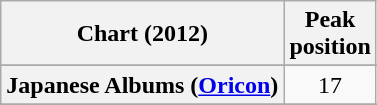<table class="wikitable sortable plainrowheaders" style="text-align:center;">
<tr>
<th>Chart (2012)</th>
<th>Peak<br>position</th>
</tr>
<tr>
</tr>
<tr>
</tr>
<tr>
</tr>
<tr>
</tr>
<tr>
</tr>
<tr>
</tr>
<tr>
</tr>
<tr>
</tr>
<tr>
</tr>
<tr>
</tr>
<tr>
<th scope="row">Japanese Albums (<a href='#'>Oricon</a>)</th>
<td>17</td>
</tr>
<tr>
</tr>
<tr>
</tr>
<tr>
</tr>
<tr>
</tr>
<tr>
</tr>
<tr>
</tr>
<tr>
</tr>
<tr>
</tr>
<tr>
</tr>
</table>
